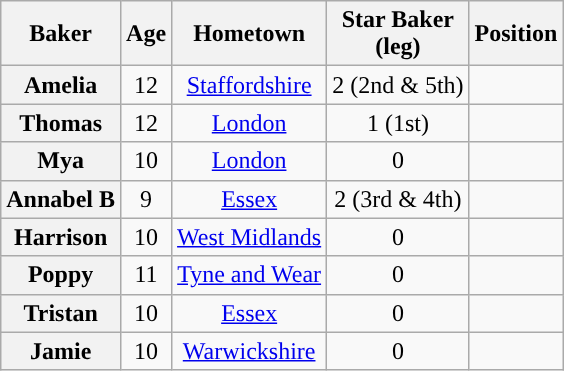<table class="wikitable sortable" style="display:inline-table; text-align:center">
<tr>
<th scope="col">Baker</th>
<th scope="col">Age</th>
<th scope="col">Hometown</th>
<th scope="col">Star Baker<br>(leg)</th>
<th scope="col">Position</th>
</tr>
<tr>
<th scope="row">Amelia</th>
<td>12</td>
<td><a href='#'>Staffordshire</a></td>
<td>2 (2nd & 5th)</td>
<td></td>
</tr>
<tr>
<th scope="row">Thomas</th>
<td>12</td>
<td><a href='#'>London</a></td>
<td>1 (1st)</td>
<td></td>
</tr>
<tr>
<th scope="row">Mya</th>
<td>10</td>
<td><a href='#'>London</a></td>
<td>0</td>
<td></td>
</tr>
<tr>
<th scope="row">Annabel B</th>
<td>9</td>
<td><a href='#'>Essex</a></td>
<td>2 (3rd & 4th)</td>
<td></td>
</tr>
<tr>
<th scope="row">Harrison</th>
<td>10</td>
<td><a href='#'>West Midlands</a></td>
<td>0</td>
<td></td>
</tr>
<tr>
<th scope="row">Poppy</th>
<td>11</td>
<td><a href='#'>Tyne and Wear</a></td>
<td>0</td>
<td></td>
</tr>
<tr>
<th scope="row">Tristan</th>
<td>10</td>
<td><a href='#'>Essex</a></td>
<td>0</td>
<td></td>
</tr>
<tr>
<th scope="row">Jamie</th>
<td>10</td>
<td><a href='#'>Warwickshire</a></td>
<td>0</td>
<td></td>
</tr>
</table>
